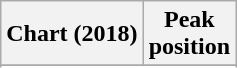<table class="wikitable sortable plainrowheaders" style="text-align:center">
<tr>
<th scope="col">Chart (2018)</th>
<th scope="col">Peak<br>position</th>
</tr>
<tr>
</tr>
<tr>
</tr>
</table>
